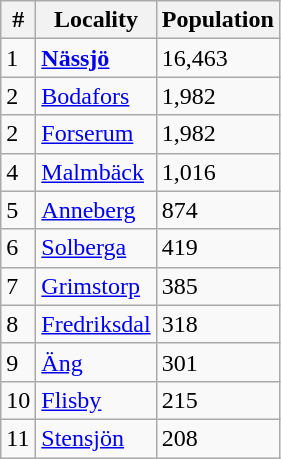<table class="wikitable">
<tr>
<th>#</th>
<th>Locality</th>
<th>Population</th>
</tr>
<tr>
<td>1</td>
<td><strong><a href='#'>Nässjö</a></strong></td>
<td>16,463</td>
</tr>
<tr>
<td>2</td>
<td><a href='#'>Bodafors</a></td>
<td>1,982</td>
</tr>
<tr>
<td>2</td>
<td><a href='#'>Forserum</a></td>
<td>1,982</td>
</tr>
<tr>
<td>4</td>
<td><a href='#'>Malmbäck</a></td>
<td>1,016</td>
</tr>
<tr>
<td>5</td>
<td><a href='#'>Anneberg</a></td>
<td>874</td>
</tr>
<tr>
<td>6</td>
<td><a href='#'>Solberga</a></td>
<td>419</td>
</tr>
<tr>
<td>7</td>
<td><a href='#'>Grimstorp</a></td>
<td>385</td>
</tr>
<tr>
<td>8</td>
<td><a href='#'>Fredriksdal</a></td>
<td>318</td>
</tr>
<tr>
<td>9</td>
<td><a href='#'>Äng</a></td>
<td>301</td>
</tr>
<tr>
<td>10</td>
<td><a href='#'>Flisby</a></td>
<td>215</td>
</tr>
<tr>
<td>11</td>
<td><a href='#'>Stensjön</a></td>
<td>208</td>
</tr>
</table>
